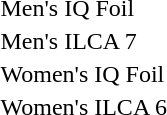<table>
<tr>
<td>Men's IQ Foil</td>
<td></td>
<td></td>
<td></td>
</tr>
<tr>
<td>Men's ILCA 7</td>
<td></td>
<td></td>
<td></td>
</tr>
<tr>
<td>Women's IQ Foil</td>
<td></td>
<td></td>
<td></td>
</tr>
<tr>
<td>Women's ILCA 6</td>
<td></td>
<td></td>
<td></td>
</tr>
</table>
